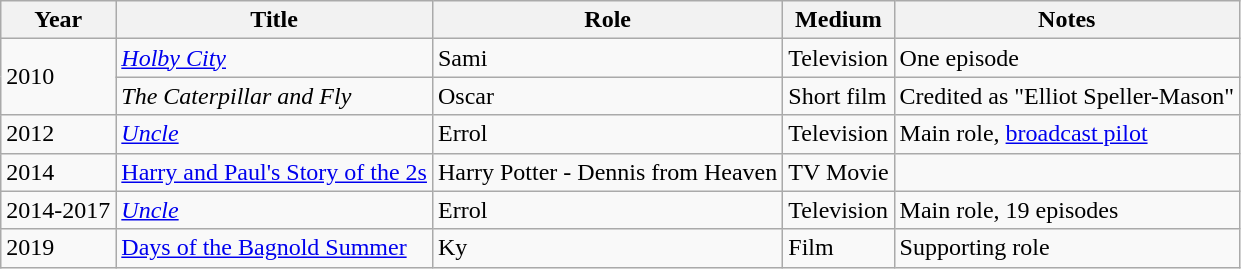<table class="wikitable">
<tr>
<th>Year</th>
<th>Title</th>
<th>Role</th>
<th>Medium</th>
<th>Notes</th>
</tr>
<tr>
<td rowspan="2">2010</td>
<td><em><a href='#'>Holby City</a></em></td>
<td>Sami</td>
<td>Television</td>
<td>One episode</td>
</tr>
<tr>
<td><em>The Caterpillar and Fly</em></td>
<td>Oscar</td>
<td>Short film</td>
<td>Credited as "Elliot Speller-Mason"</td>
</tr>
<tr>
<td>2012</td>
<td><a href='#'><em>Uncle</em></a></td>
<td>Errol</td>
<td>Television</td>
<td>Main role, <a href='#'>broadcast pilot</a></td>
</tr>
<tr>
<td>2014</td>
<td><a href='#'>Harry and Paul's Story of the 2s</a></td>
<td>Harry Potter - Dennis from Heaven</td>
<td>TV Movie</td>
<td></td>
</tr>
<tr>
<td>2014-2017</td>
<td><a href='#'><em>Uncle</em></a></td>
<td>Errol</td>
<td>Television</td>
<td>Main role, 19 episodes</td>
</tr>
<tr>
<td>2019</td>
<td><a href='#'>Days of the Bagnold Summer</a></td>
<td>Ky</td>
<td>Film</td>
<td>Supporting role</td>
</tr>
</table>
